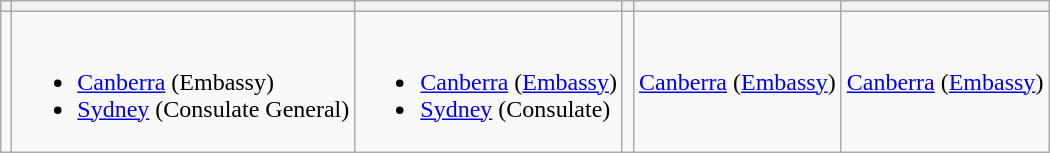<table class="wikitable">
<tr>
<th></th>
<th></th>
<th></th>
<th></th>
<th></th>
<th></th>
</tr>
<tr>
<td></td>
<td><br><ul><li><a href='#'>Canberra</a> (Embassy)</li><li><a href='#'>Sydney</a> (Consulate General)</li></ul></td>
<td><br><ul><li><a href='#'>Canberra</a> (<a href='#'>Embassy</a>)</li><li><a href='#'>Sydney</a> (Consulate)</li></ul></td>
<td></td>
<td><a href='#'>Canberra</a> (<a href='#'>Embassy</a>)</td>
<td><a href='#'>Canberra</a> (<a href='#'>Embassy</a>)</td>
</tr>
</table>
